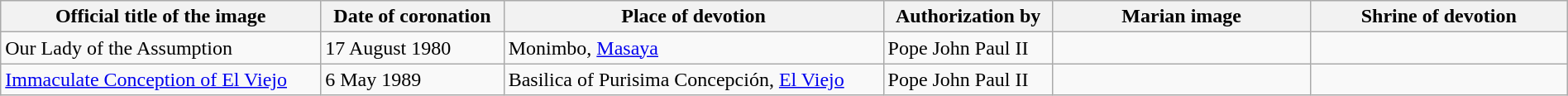<table class="wikitable sortable" width="100%">
<tr>
<th>Official title of the image</th>
<th data-sort-type="date">Date of coronation</th>
<th>Place of devotion</th>
<th>Authorization by</th>
<th width=200px class=unsortable>Marian image</th>
<th width=200px class=unsortable>Shrine of devotion</th>
</tr>
<tr>
<td>Our Lady of the Assumption</td>
<td>17 August 1980</td>
<td>Monimbo, <a href='#'>Masaya</a></td>
<td>Pope John Paul II</td>
<td></td>
<td></td>
</tr>
<tr>
<td><a href='#'>Immaculate Conception of El Viejo</a></td>
<td>6 May 1989</td>
<td>Basilica of Purisima Concepción, <a href='#'>El Viejo</a></td>
<td>Pope John Paul II</td>
<td></td>
<td></td>
</tr>
</table>
